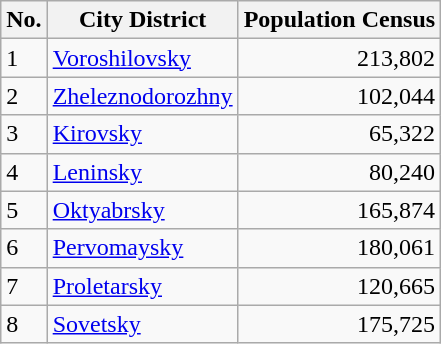<table class="sortable wikitable">
<tr>
<th>No.</th>
<th>City District</th>
<th>Population Census</th>
</tr>
<tr>
<td>1</td>
<td><a href='#'>Voroshilovsky</a></td>
<td align="right">213,802</td>
</tr>
<tr>
<td>2</td>
<td><a href='#'>Zheleznodorozhny</a></td>
<td align="right">102,044</td>
</tr>
<tr>
<td>3</td>
<td><a href='#'>Kirovsky</a></td>
<td align="right">65,322</td>
</tr>
<tr>
<td>4</td>
<td><a href='#'>Leninsky</a></td>
<td align="right">80,240</td>
</tr>
<tr>
<td>5</td>
<td><a href='#'>Oktyabrsky</a></td>
<td align="right">165,874</td>
</tr>
<tr>
<td>6</td>
<td><a href='#'>Pervomaysky</a></td>
<td align="right">180,061</td>
</tr>
<tr>
<td>7</td>
<td><a href='#'>Proletarsky</a></td>
<td align="right">120,665</td>
</tr>
<tr>
<td>8</td>
<td><a href='#'>Sovetsky</a></td>
<td align="right">175,725</td>
</tr>
</table>
